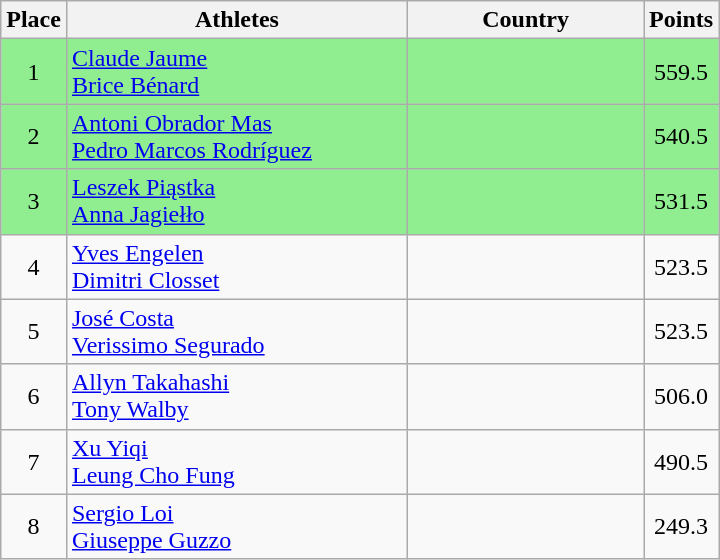<table class="wikitable">
<tr>
<th>Place</th>
<th width=220px>Athletes</th>
<th width=150px>Country</th>
<th>Points</th>
</tr>
<tr bgcolor=lightgreen>
<td align=center>1</td>
<td><a href='#'>Claude Jaume</a><br><a href='#'>Brice Bénard</a></td>
<td></td>
<td align=center>559.5</td>
</tr>
<tr bgcolor=lightgreen>
<td align=center>2</td>
<td><a href='#'>Antoni Obrador Mas</a><br><a href='#'>Pedro Marcos Rodríguez</a></td>
<td></td>
<td align=center>540.5</td>
</tr>
<tr bgcolor=lightgreen>
<td align=center>3</td>
<td><a href='#'>Leszek Piąstka</a><br><a href='#'>Anna Jagiełło</a></td>
<td></td>
<td align=center>531.5</td>
</tr>
<tr>
<td align=center>4</td>
<td><a href='#'>Yves Engelen</a><br><a href='#'>Dimitri Closset</a></td>
<td></td>
<td align=center>523.5</td>
</tr>
<tr>
<td align=center>5</td>
<td><a href='#'>José Costa</a><br><a href='#'>Verissimo Segurado</a></td>
<td></td>
<td align=center>523.5</td>
</tr>
<tr>
<td align=center>6</td>
<td><a href='#'>Allyn Takahashi</a><br><a href='#'>Tony Walby</a></td>
<td></td>
<td align=center>506.0</td>
</tr>
<tr>
<td align=center>7</td>
<td><a href='#'>Xu Yiqi</a><br><a href='#'>Leung Cho Fung</a></td>
<td></td>
<td align=center>490.5</td>
</tr>
<tr>
<td align=center>8</td>
<td><a href='#'>Sergio Loi</a><br><a href='#'>Giuseppe Guzzo</a></td>
<td></td>
<td align=center>249.3</td>
</tr>
</table>
